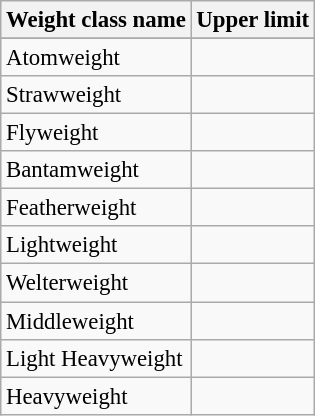<table class="wikitable" style="font-size:95%;">
<tr>
<th>Weight class name</th>
<th>Upper limit</th>
</tr>
<tr>
</tr>
<tr align="center">
<td align="left">Atomweight</td>
<td></td>
</tr>
<tr align="center">
<td align="left">Strawweight</td>
<td></td>
</tr>
<tr align="center">
<td align="left">Flyweight</td>
<td></td>
</tr>
<tr align="center">
<td align="left">Bantamweight</td>
<td></td>
</tr>
<tr align="center">
<td align="left">Featherweight</td>
<td></td>
</tr>
<tr align="center">
<td align="left">Lightweight</td>
<td></td>
</tr>
<tr align="center">
<td align="left">Welterweight</td>
<td></td>
</tr>
<tr align="center">
<td align="left">Middleweight</td>
<td></td>
</tr>
<tr align="center">
<td align="left">Light Heavyweight</td>
<td></td>
</tr>
<tr align="center">
<td align="left">Heavyweight</td>
<td></td>
</tr>
</table>
